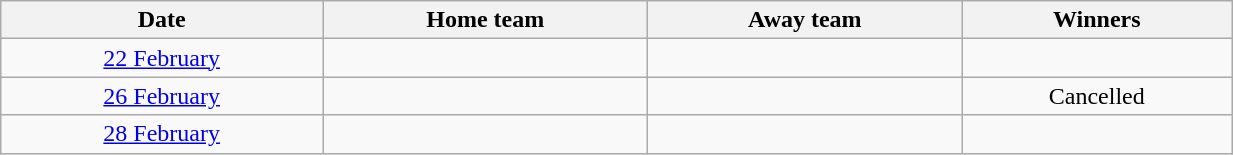<table class="wikitable unsortable" width=65%: style="white-space:nowrap; text-align:center;">
<tr>
<th>Date</th>
<th>Home team</th>
<th>Away team</th>
<th>Winners</th>
</tr>
<tr>
<td><a href='#'>22 February</a></td>
<td></td>
<td></td>
<td></td>
</tr>
<tr>
<td><a href='#'>26 February</a></td>
<td></td>
<td></td>
<td>Cancelled</td>
</tr>
<tr>
<td><a href='#'>28 February</a></td>
<td></td>
<td></td>
<td></td>
</tr>
</table>
